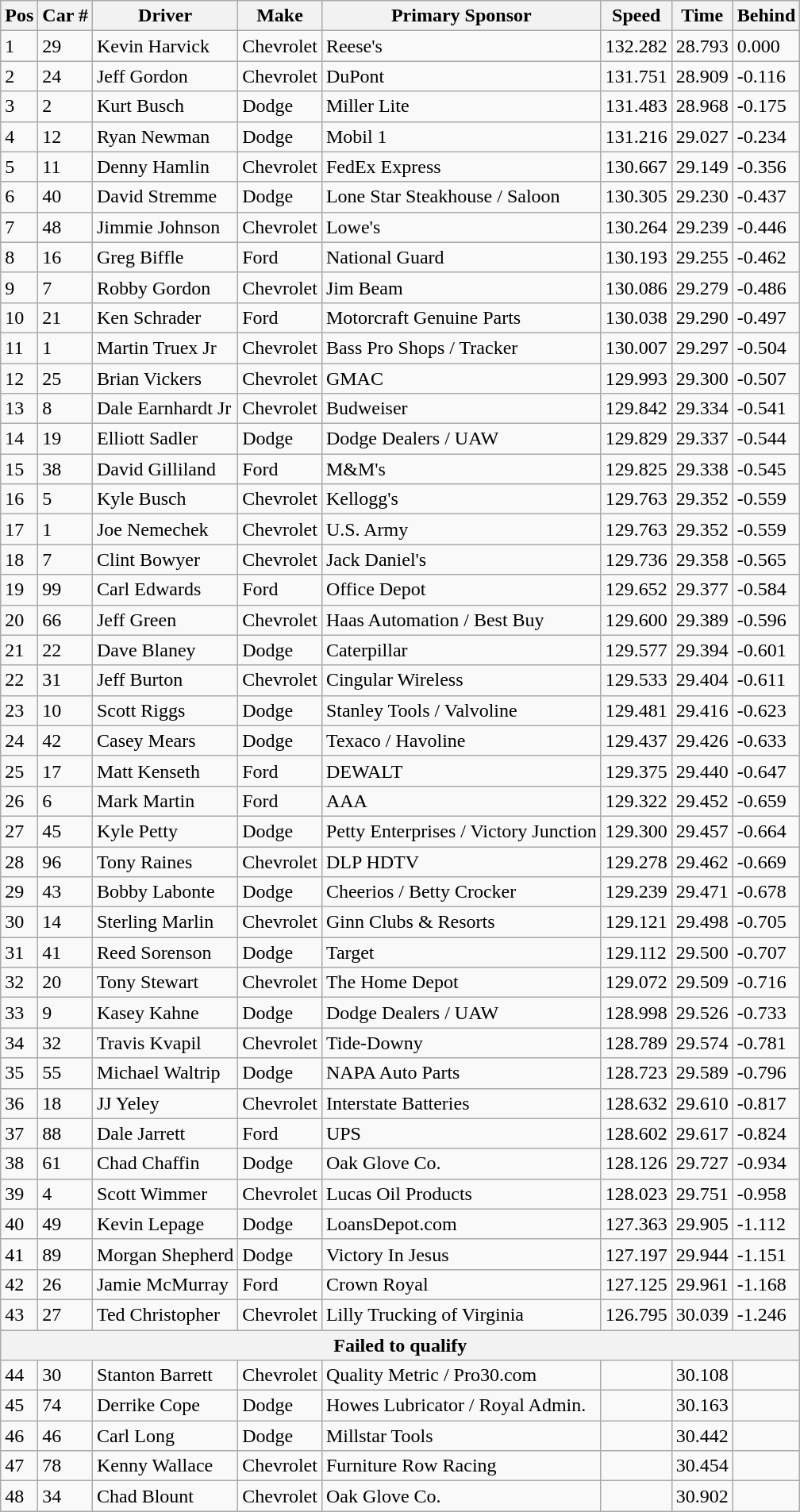<table class="wikitable">
<tr>
<th colspan="1" rowspan="1">Pos</th>
<th colspan="1" rowspan="1">Car #</th>
<th colspan="1" rowspan="1">Driver</th>
<th colspan="1" rowspan="1">Make</th>
<th colspan="1" rowspan="1">Primary Sponsor</th>
<th colspan="1" rowspan="1">Speed</th>
<th colspan="1" rowspan="1">Time</th>
<th colspan="1" rowspan="1">Behind</th>
</tr>
<tr>
<td>1</td>
<td>29</td>
<td>Kevin Harvick</td>
<td>Chevrolet</td>
<td>Reese's</td>
<td>132.282</td>
<td>28.793</td>
<td>0.000</td>
</tr>
<tr>
<td>2</td>
<td>24</td>
<td>Jeff Gordon</td>
<td>Chevrolet</td>
<td>DuPont</td>
<td>131.751</td>
<td>28.909</td>
<td>-0.116</td>
</tr>
<tr>
<td>3</td>
<td>2</td>
<td>Kurt Busch</td>
<td>Dodge</td>
<td>Miller Lite</td>
<td>131.483</td>
<td>28.968</td>
<td>-0.175</td>
</tr>
<tr>
<td>4</td>
<td>12</td>
<td>Ryan Newman</td>
<td>Dodge</td>
<td>Mobil 1</td>
<td>131.216</td>
<td>29.027</td>
<td>-0.234</td>
</tr>
<tr>
<td>5</td>
<td>11</td>
<td>Denny Hamlin</td>
<td>Chevrolet</td>
<td>FedEx Express</td>
<td>130.667</td>
<td>29.149</td>
<td>-0.356</td>
</tr>
<tr>
<td>6</td>
<td>40</td>
<td>David Stremme</td>
<td>Dodge</td>
<td>Lone Star Steakhouse / Saloon</td>
<td>130.305</td>
<td>29.230</td>
<td>-0.437</td>
</tr>
<tr>
<td>7</td>
<td>48</td>
<td>Jimmie Johnson</td>
<td>Chevrolet</td>
<td>Lowe's</td>
<td>130.264</td>
<td>29.239</td>
<td>-0.446</td>
</tr>
<tr>
<td>8</td>
<td>16</td>
<td>Greg Biffle</td>
<td>Ford</td>
<td>National Guard</td>
<td>130.193</td>
<td>29.255</td>
<td>-0.462</td>
</tr>
<tr>
<td>9</td>
<td>7</td>
<td>Robby Gordon</td>
<td>Chevrolet</td>
<td>Jim Beam</td>
<td>130.086</td>
<td>29.279</td>
<td>-0.486</td>
</tr>
<tr>
<td>10</td>
<td>21</td>
<td>Ken Schrader</td>
<td>Ford</td>
<td>Motorcraft Genuine Parts</td>
<td>130.038</td>
<td>29.290</td>
<td>-0.497</td>
</tr>
<tr>
<td>11</td>
<td>1</td>
<td>Martin Truex Jr</td>
<td>Chevrolet</td>
<td>Bass Pro Shops / Tracker</td>
<td>130.007</td>
<td>29.297</td>
<td>-0.504</td>
</tr>
<tr>
<td>12</td>
<td>25</td>
<td>Brian Vickers</td>
<td>Chevrolet</td>
<td>GMAC</td>
<td>129.993</td>
<td>29.300</td>
<td>-0.507</td>
</tr>
<tr>
<td>13</td>
<td>8</td>
<td>Dale Earnhardt Jr</td>
<td>Chevrolet</td>
<td>Budweiser</td>
<td>129.842</td>
<td>29.334</td>
<td>-0.541</td>
</tr>
<tr>
<td>14</td>
<td>19</td>
<td>Elliott Sadler</td>
<td>Dodge</td>
<td>Dodge Dealers / UAW</td>
<td>129.829</td>
<td>29.337</td>
<td>-0.544</td>
</tr>
<tr>
<td>15</td>
<td>38</td>
<td>David Gilliland</td>
<td>Ford</td>
<td>M&M's</td>
<td>129.825</td>
<td>29.338</td>
<td>-0.545</td>
</tr>
<tr>
<td>16</td>
<td>5</td>
<td>Kyle Busch</td>
<td>Chevrolet</td>
<td>Kellogg's</td>
<td>129.763</td>
<td>29.352</td>
<td>-0.559</td>
</tr>
<tr>
<td>17</td>
<td>1</td>
<td>Joe Nemechek</td>
<td>Chevrolet</td>
<td>U.S. Army</td>
<td>129.763</td>
<td>29.352</td>
<td>-0.559</td>
</tr>
<tr>
<td>18</td>
<td>7</td>
<td>Clint Bowyer</td>
<td>Chevrolet</td>
<td>Jack Daniel's</td>
<td>129.736</td>
<td>29.358</td>
<td>-0.565</td>
</tr>
<tr>
<td>19</td>
<td>99</td>
<td>Carl Edwards</td>
<td>Ford</td>
<td>Office Depot</td>
<td>129.652</td>
<td>29.377</td>
<td>-0.584</td>
</tr>
<tr>
<td>20</td>
<td>66</td>
<td>Jeff Green</td>
<td>Chevrolet</td>
<td>Haas Automation / Best Buy</td>
<td>129.600</td>
<td>29.389</td>
<td>-0.596</td>
</tr>
<tr>
<td>21</td>
<td>22</td>
<td>Dave Blaney</td>
<td>Dodge</td>
<td>Caterpillar</td>
<td>129.577</td>
<td>29.394</td>
<td>-0.601</td>
</tr>
<tr>
<td>22</td>
<td>31</td>
<td>Jeff Burton</td>
<td>Chevrolet</td>
<td>Cingular Wireless</td>
<td>129.533</td>
<td>29.404</td>
<td>-0.611</td>
</tr>
<tr>
<td>23</td>
<td>10</td>
<td>Scott Riggs</td>
<td>Dodge</td>
<td>Stanley Tools / Valvoline</td>
<td>129.481</td>
<td>29.416</td>
<td>-0.623</td>
</tr>
<tr>
<td>24</td>
<td>42</td>
<td>Casey Mears</td>
<td>Dodge</td>
<td>Texaco / Havoline</td>
<td>129.437</td>
<td>29.426</td>
<td>-0.633</td>
</tr>
<tr>
<td>25</td>
<td>17</td>
<td>Matt Kenseth</td>
<td>Ford</td>
<td>DEWALT</td>
<td>129.375</td>
<td>29.440</td>
<td>-0.647</td>
</tr>
<tr>
<td>26</td>
<td>6</td>
<td>Mark Martin</td>
<td>Ford</td>
<td>AAA</td>
<td>129.322</td>
<td>29.452</td>
<td>-0.659</td>
</tr>
<tr>
<td>27</td>
<td>45</td>
<td>Kyle Petty</td>
<td>Dodge</td>
<td>Petty Enterprises / Victory Junction</td>
<td>129.300</td>
<td>29.457</td>
<td>-0.664</td>
</tr>
<tr>
<td>28</td>
<td>96</td>
<td>Tony Raines</td>
<td>Chevrolet</td>
<td>DLP HDTV</td>
<td>129.278</td>
<td>29.462</td>
<td>-0.669</td>
</tr>
<tr>
<td>29</td>
<td>43</td>
<td>Bobby Labonte</td>
<td>Dodge</td>
<td>Cheerios / Betty Crocker</td>
<td>129.239</td>
<td>29.471</td>
<td>-0.678</td>
</tr>
<tr>
<td>30</td>
<td>14</td>
<td>Sterling Marlin</td>
<td>Chevrolet</td>
<td>Ginn Clubs & Resorts</td>
<td>129.121</td>
<td>29.498</td>
<td>-0.705</td>
</tr>
<tr>
<td>31</td>
<td>41</td>
<td>Reed Sorenson</td>
<td>Dodge</td>
<td>Target</td>
<td>129.112</td>
<td>29.500</td>
<td>-0.707</td>
</tr>
<tr>
<td>32</td>
<td>20</td>
<td>Tony Stewart</td>
<td>Chevrolet</td>
<td>The Home Depot</td>
<td>129.072</td>
<td>29.509</td>
<td>-0.716</td>
</tr>
<tr>
<td>33</td>
<td>9</td>
<td>Kasey Kahne</td>
<td>Dodge</td>
<td>Dodge Dealers / UAW</td>
<td>128.998</td>
<td>29.526</td>
<td>-0.733</td>
</tr>
<tr>
<td>34</td>
<td>32</td>
<td>Travis Kvapil</td>
<td>Chevrolet</td>
<td>Tide-Downy</td>
<td>128.789</td>
<td>29.574</td>
<td>-0.781</td>
</tr>
<tr>
<td>35</td>
<td>55</td>
<td>Michael Waltrip</td>
<td>Dodge</td>
<td>NAPA Auto Parts</td>
<td>128.723</td>
<td>29.589</td>
<td>-0.796</td>
</tr>
<tr>
<td>36</td>
<td>18</td>
<td>JJ Yeley</td>
<td>Chevrolet</td>
<td>Interstate Batteries</td>
<td>128.632</td>
<td>29.610</td>
<td>-0.817</td>
</tr>
<tr>
<td>37</td>
<td>88</td>
<td>Dale Jarrett</td>
<td>Ford</td>
<td>UPS</td>
<td>128.602</td>
<td>29.617</td>
<td>-0.824</td>
</tr>
<tr>
<td>38</td>
<td>61</td>
<td>Chad Chaffin</td>
<td>Dodge</td>
<td>Oak Glove Co.</td>
<td>128.126</td>
<td>29.727</td>
<td>-0.934</td>
</tr>
<tr>
<td>39</td>
<td>4</td>
<td>Scott Wimmer</td>
<td>Chevrolet</td>
<td>Lucas Oil Products</td>
<td>128.023</td>
<td>29.751</td>
<td>-0.958</td>
</tr>
<tr>
<td>40</td>
<td>49</td>
<td>Kevin Lepage</td>
<td>Dodge</td>
<td>LoansDepot.com</td>
<td>127.363</td>
<td>29.905</td>
<td>-1.112</td>
</tr>
<tr>
<td>41</td>
<td>89</td>
<td>Morgan Shepherd</td>
<td>Dodge</td>
<td>Victory In Jesus</td>
<td>127.197</td>
<td>29.944</td>
<td>-1.151</td>
</tr>
<tr>
<td>42</td>
<td>26</td>
<td>Jamie McMurray</td>
<td>Ford</td>
<td>Crown Royal</td>
<td>127.125</td>
<td>29.961</td>
<td>-1.168</td>
</tr>
<tr>
<td>43</td>
<td>27</td>
<td>Ted Christopher</td>
<td>Chevrolet</td>
<td>Lilly Trucking of Virginia</td>
<td>126.795</td>
<td>30.039</td>
<td>-1.246</td>
</tr>
<tr>
<th colspan="8">Failed to qualify</th>
</tr>
<tr>
<td>44</td>
<td>30</td>
<td>Stanton Barrett</td>
<td>Chevrolet</td>
<td>Quality Metric / Pro30.com</td>
<td></td>
<td>30.108</td>
<td></td>
</tr>
<tr>
<td>45</td>
<td>74</td>
<td>Derrike Cope</td>
<td>Dodge</td>
<td>Howes Lubricator / Royal Admin.</td>
<td></td>
<td>30.163</td>
<td></td>
</tr>
<tr>
<td>46</td>
<td>46</td>
<td>Carl Long</td>
<td>Dodge</td>
<td>Millstar Tools</td>
<td></td>
<td>30.442</td>
<td></td>
</tr>
<tr>
<td>47</td>
<td>78</td>
<td>Kenny Wallace</td>
<td>Chevrolet</td>
<td>Furniture Row Racing</td>
<td></td>
<td>30.454</td>
<td></td>
</tr>
<tr>
<td>48</td>
<td>34</td>
<td>Chad Blount</td>
<td>Chevrolet</td>
<td>Oak Glove Co.</td>
<td></td>
<td>30.902</td>
<td></td>
</tr>
</table>
